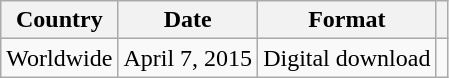<table class="wikitable plainrowheaders">
<tr>
<th scope="col">Country</th>
<th scope="col">Date</th>
<th scope="col">Format</th>
<th scope="col"></th>
</tr>
<tr>
<td>Worldwide</td>
<td rowspan="2">April 7, 2015</td>
<td rowspan="2">Digital download</td>
<td></td>
</tr>
</table>
